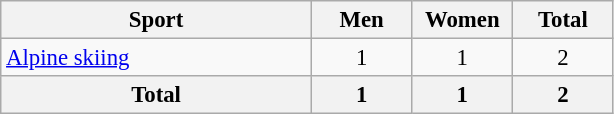<table class="wikitable" style="text-align:center; font-size: 95%">
<tr>
<th width=200>Sport</th>
<th width=60>Men</th>
<th width=60>Women</th>
<th width=60>Total</th>
</tr>
<tr>
<td align=left><a href='#'>Alpine skiing</a></td>
<td>1</td>
<td>1</td>
<td>2</td>
</tr>
<tr>
<th>Total</th>
<th>1</th>
<th>1</th>
<th>2</th>
</tr>
</table>
